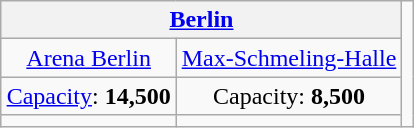<table class="wikitable" style="text-align:center;margin:1em auto;">
<tr>
<th colspan=2><a href='#'>Berlin</a></th>
<td rowspan="4"><br></td>
</tr>
<tr>
<td><a href='#'>Arena Berlin</a></td>
<td><a href='#'>Max-Schmeling-Halle</a></td>
</tr>
<tr>
<td><a href='#'>Capacity</a>: <strong>14,500</strong></td>
<td>Capacity: <strong>8,500</strong></td>
</tr>
<tr>
<td></td>
<td></td>
</tr>
</table>
